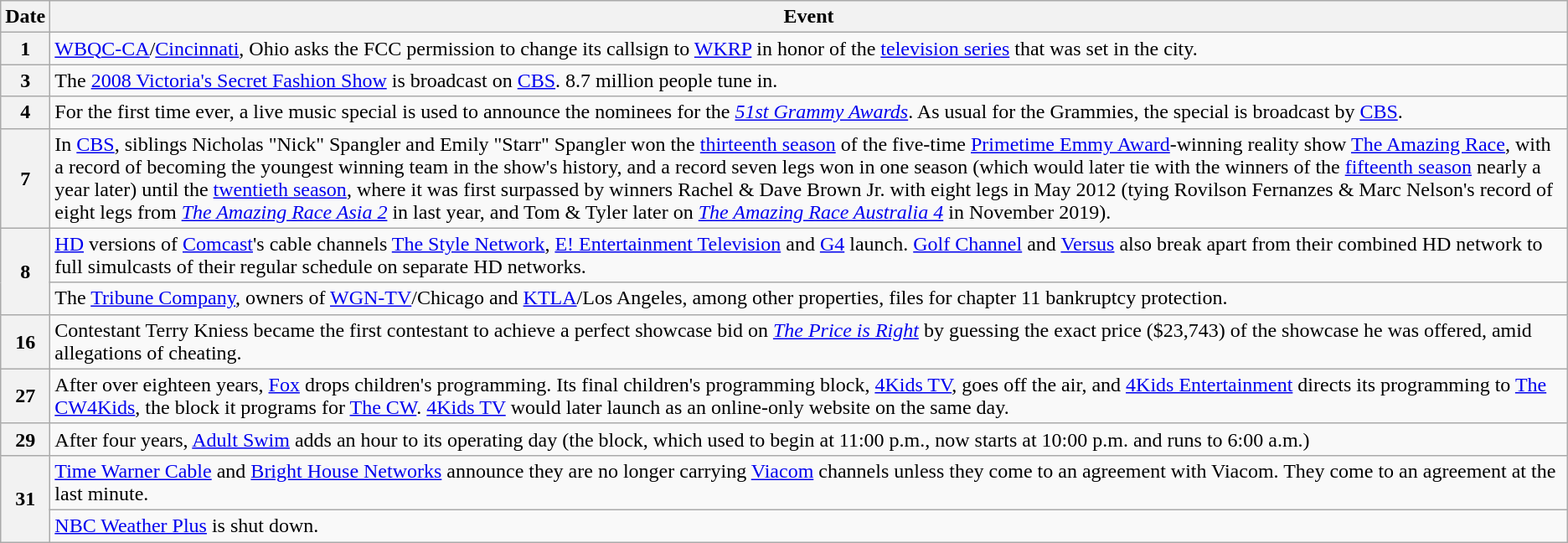<table class="wikitable">
<tr>
<th>Date</th>
<th>Event</th>
</tr>
<tr>
<th>1</th>
<td><a href='#'>WBQC-CA</a>/<a href='#'>Cincinnati</a>, Ohio asks the FCC permission to change its callsign to <a href='#'>WKRP</a> in honor of the <a href='#'>television series</a> that was set in the city.</td>
</tr>
<tr>
<th>3</th>
<td>The <a href='#'>2008 Victoria's Secret Fashion Show</a> is broadcast on <a href='#'>CBS</a>. 8.7 million people tune in.</td>
</tr>
<tr>
<th>4</th>
<td>For the first time ever, a live music special is used to announce the nominees for the <em><a href='#'>51st Grammy Awards</a></em>. As usual for the Grammies, the special is broadcast by <a href='#'>CBS</a>.</td>
</tr>
<tr>
<th>7</th>
<td>In <a href='#'>CBS</a>, siblings Nicholas "Nick" Spangler and Emily "Starr" Spangler won the <a href='#'>thirteenth season</a> of the five-time <a href='#'>Primetime Emmy Award</a>-winning reality show <a href='#'>The Amazing Race</a>, with a record of becoming the youngest winning team in the show's history, and a record seven legs won in one season (which would later tie with the winners of the <a href='#'>fifteenth season</a> nearly a year later) until the <a href='#'>twentieth season</a>, where it was first surpassed by winners Rachel & Dave Brown Jr. with eight legs in May 2012 (tying Rovilson Fernanzes & Marc Nelson's record of eight legs from <em><a href='#'>The Amazing Race Asia 2</a></em> in last year, and Tom & Tyler later on <em><a href='#'>The Amazing Race Australia 4</a></em> in November 2019).</td>
</tr>
<tr>
<th rowspan="2">8</th>
<td><a href='#'>HD</a> versions of <a href='#'>Comcast</a>'s cable channels <a href='#'>The Style Network</a>, <a href='#'>E! Entertainment Television</a> and <a href='#'>G4</a> launch. <a href='#'>Golf Channel</a> and <a href='#'>Versus</a> also break apart from their combined HD network to full simulcasts of their regular schedule on separate HD networks.</td>
</tr>
<tr>
<td>The <a href='#'>Tribune Company</a>, owners of <a href='#'>WGN-TV</a>/Chicago and <a href='#'>KTLA</a>/Los Angeles, among other properties, files for chapter 11 bankruptcy protection.</td>
</tr>
<tr>
<th>16</th>
<td>Contestant Terry Kniess became the first contestant to achieve a perfect showcase bid on <em><a href='#'>The Price is Right</a></em> by guessing the exact price ($23,743) of the showcase he was offered, amid allegations of cheating.</td>
</tr>
<tr>
<th>27</th>
<td>After over eighteen years, <a href='#'>Fox</a> drops children's programming. Its final children's programming block, <a href='#'>4Kids TV</a>, goes off the air, and <a href='#'>4Kids Entertainment</a> directs its programming to <a href='#'>The CW4Kids</a>, the block it programs for <a href='#'>The CW</a>. <a href='#'>4Kids TV</a> would later launch as an online-only website on the same day.</td>
</tr>
<tr>
<th>29</th>
<td>After four years, <a href='#'>Adult Swim</a> adds an hour to its operating day (the block, which used to begin at 11:00 p.m., now starts at 10:00 p.m. and runs to 6:00 a.m.)</td>
</tr>
<tr>
<th rowspan="2">31</th>
<td><a href='#'>Time Warner Cable</a> and <a href='#'>Bright House Networks</a> announce they are no longer carrying <a href='#'>Viacom</a> channels unless they come to an agreement with Viacom. They come to an agreement at the last minute.</td>
</tr>
<tr>
<td><a href='#'>NBC Weather Plus</a> is shut down.</td>
</tr>
</table>
